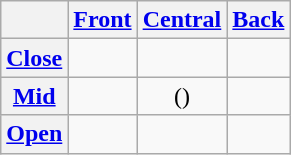<table class="wikitable">
<tr>
<th></th>
<th><a href='#'>Front</a></th>
<th><a href='#'>Central</a></th>
<th><a href='#'>Back</a></th>
</tr>
<tr align="center">
<th><a href='#'>Close</a></th>
<td></td>
<td></td>
<td></td>
</tr>
<tr align="center">
<th><a href='#'>Mid</a></th>
<td></td>
<td>()</td>
<td></td>
</tr>
<tr align="center">
<th><a href='#'>Open</a></th>
<td></td>
<td></td>
<td></td>
</tr>
</table>
